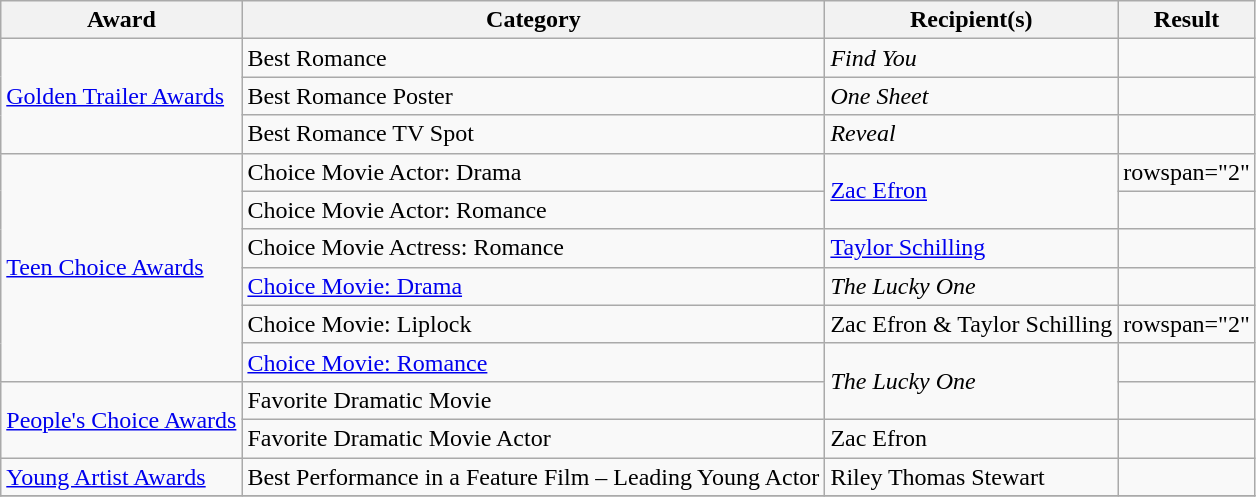<table class="wikitable">
<tr>
<th>Award</th>
<th>Category</th>
<th>Recipient(s)</th>
<th>Result</th>
</tr>
<tr>
<td rowspan="3"><a href='#'>Golden Trailer Awards</a></td>
<td>Best Romance</td>
<td><em>Find You</em></td>
<td></td>
</tr>
<tr>
<td>Best Romance Poster</td>
<td><em>One Sheet</em></td>
<td></td>
</tr>
<tr>
<td>Best Romance TV Spot</td>
<td><em>Reveal</em></td>
<td></td>
</tr>
<tr>
<td rowspan="6"><a href='#'>Teen Choice Awards</a></td>
<td>Choice Movie Actor: Drama</td>
<td rowspan="2"><a href='#'>Zac Efron</a></td>
<td>rowspan="2" </td>
</tr>
<tr>
<td>Choice Movie Actor: Romance</td>
</tr>
<tr>
<td>Choice Movie Actress: Romance</td>
<td><a href='#'>Taylor Schilling</a></td>
<td></td>
</tr>
<tr>
<td><a href='#'>Choice Movie: Drama</a></td>
<td><em>The Lucky One</em></td>
<td></td>
</tr>
<tr>
<td>Choice Movie: Liplock</td>
<td>Zac Efron & Taylor Schilling</td>
<td>rowspan="2" </td>
</tr>
<tr>
<td><a href='#'>Choice Movie: Romance</a></td>
<td rowspan="2"><em>The Lucky One</em></td>
</tr>
<tr>
<td rowspan="2"><a href='#'>People's Choice Awards</a></td>
<td>Favorite Dramatic Movie</td>
<td></td>
</tr>
<tr>
<td>Favorite Dramatic Movie Actor</td>
<td>Zac Efron</td>
<td></td>
</tr>
<tr>
<td><a href='#'>Young Artist Awards</a></td>
<td>Best Performance in a Feature Film – Leading Young Actor</td>
<td>Riley Thomas Stewart</td>
<td></td>
</tr>
<tr>
</tr>
</table>
